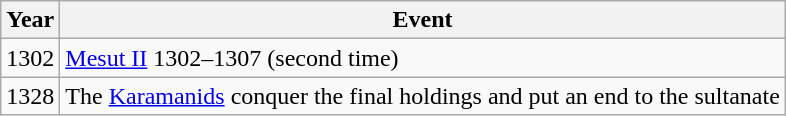<table class="sortable wikitable">
<tr>
<th>Year</th>
<th>Event</th>
</tr>
<tr>
<td>1302</td>
<td><a href='#'>Mesut II</a> 1302–1307 (second time)</td>
</tr>
<tr>
<td>1328</td>
<td>The <a href='#'>Karamanids</a> conquer the final holdings and put an end to the sultanate</td>
</tr>
</table>
